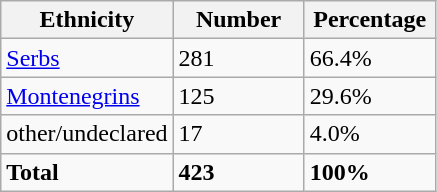<table class="wikitable">
<tr>
<th width="100px">Ethnicity</th>
<th width="80px">Number</th>
<th width="80px">Percentage</th>
</tr>
<tr>
<td><a href='#'>Serbs</a></td>
<td>281</td>
<td>66.4%</td>
</tr>
<tr>
<td><a href='#'>Montenegrins</a></td>
<td>125</td>
<td>29.6%</td>
</tr>
<tr>
<td>other/undeclared</td>
<td>17</td>
<td>4.0%</td>
</tr>
<tr>
<td><strong>Total</strong></td>
<td><strong>423</strong></td>
<td><strong>100%</strong></td>
</tr>
</table>
